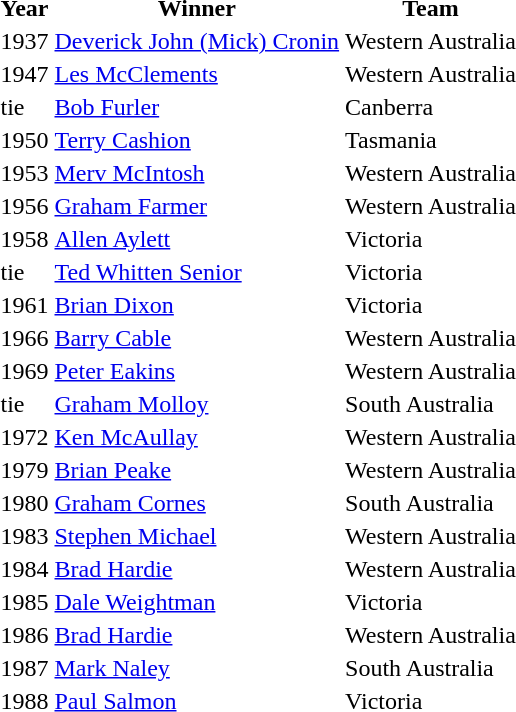<table>
<tr>
<th>Year</th>
<th>Winner</th>
<th>Team</th>
</tr>
<tr>
<td>1937</td>
<td><a href='#'>Deverick John (Mick) Cronin</a></td>
<td>Western Australia</td>
</tr>
<tr>
<td>1947</td>
<td><a href='#'>Les McClements</a></td>
<td>Western Australia</td>
</tr>
<tr>
<td>tie</td>
<td><a href='#'>Bob Furler</a></td>
<td>Canberra</td>
</tr>
<tr>
<td>1950</td>
<td><a href='#'>Terry Cashion</a></td>
<td>Tasmania</td>
</tr>
<tr>
<td>1953</td>
<td><a href='#'>Merv McIntosh</a></td>
<td>Western Australia</td>
</tr>
<tr>
<td>1956</td>
<td><a href='#'>Graham Farmer</a></td>
<td>Western Australia</td>
</tr>
<tr>
<td>1958</td>
<td><a href='#'>Allen Aylett</a></td>
<td>Victoria</td>
</tr>
<tr>
<td>tie</td>
<td><a href='#'>Ted Whitten Senior</a></td>
<td>Victoria</td>
</tr>
<tr>
<td>1961</td>
<td><a href='#'>Brian Dixon</a></td>
<td>Victoria</td>
</tr>
<tr>
<td>1966</td>
<td><a href='#'>Barry Cable</a></td>
<td>Western Australia</td>
</tr>
<tr>
<td>1969</td>
<td><a href='#'>Peter Eakins</a></td>
<td>Western Australia</td>
</tr>
<tr>
<td>tie</td>
<td><a href='#'>Graham Molloy</a></td>
<td>South Australia</td>
</tr>
<tr>
<td>1972</td>
<td><a href='#'>Ken McAullay</a></td>
<td>Western Australia</td>
</tr>
<tr>
<td>1979</td>
<td><a href='#'>Brian Peake</a></td>
<td>Western Australia</td>
</tr>
<tr>
<td>1980</td>
<td><a href='#'>Graham Cornes</a></td>
<td>South Australia</td>
</tr>
<tr>
<td>1983</td>
<td><a href='#'>Stephen Michael</a></td>
<td>Western Australia</td>
</tr>
<tr>
<td>1984</td>
<td><a href='#'>Brad Hardie</a></td>
<td>Western Australia</td>
</tr>
<tr>
<td>1985</td>
<td><a href='#'>Dale Weightman</a></td>
<td>Victoria</td>
</tr>
<tr>
<td>1986</td>
<td><a href='#'>Brad Hardie</a></td>
<td>Western Australia</td>
</tr>
<tr>
<td>1987</td>
<td><a href='#'>Mark Naley</a></td>
<td>South Australia</td>
</tr>
<tr>
<td>1988</td>
<td><a href='#'>Paul Salmon</a></td>
<td>Victoria</td>
</tr>
</table>
